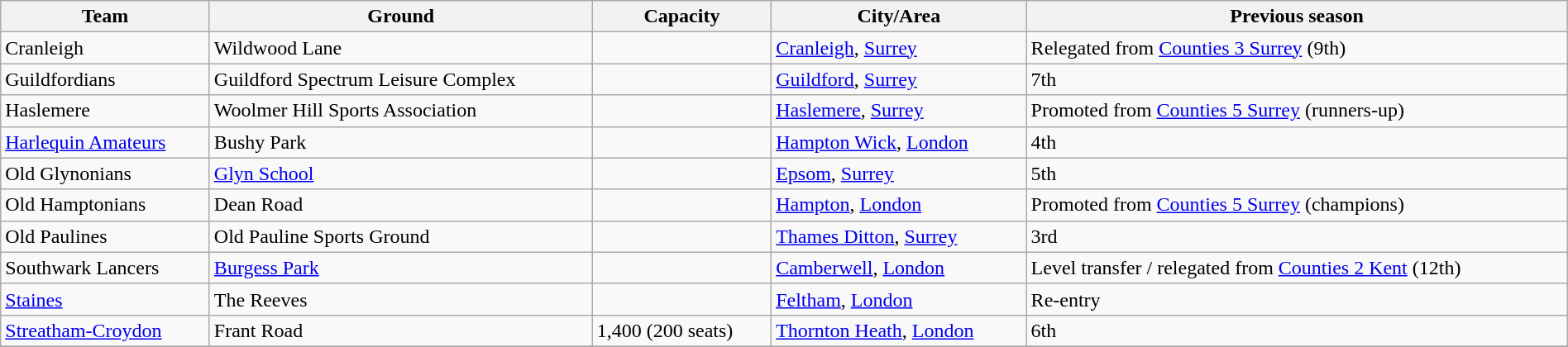<table class="wikitable sortable" width=100%>
<tr>
<th>Team</th>
<th>Ground</th>
<th>Capacity</th>
<th>City/Area</th>
<th>Previous season</th>
</tr>
<tr>
<td>Cranleigh</td>
<td>Wildwood Lane</td>
<td></td>
<td><a href='#'>Cranleigh</a>, <a href='#'>Surrey</a></td>
<td>Relegated from <a href='#'>Counties 3 Surrey</a> (9th)</td>
</tr>
<tr>
<td>Guildfordians</td>
<td>Guildford Spectrum Leisure Complex</td>
<td></td>
<td><a href='#'>Guildford</a>, <a href='#'>Surrey</a></td>
<td>7th</td>
</tr>
<tr>
<td>Haslemere</td>
<td>Woolmer Hill Sports Association</td>
<td></td>
<td><a href='#'>Haslemere</a>, <a href='#'>Surrey</a></td>
<td>Promoted from <a href='#'>Counties 5 Surrey</a> (runners-up)</td>
</tr>
<tr>
<td><a href='#'>Harlequin Amateurs</a></td>
<td>Bushy Park</td>
<td></td>
<td><a href='#'>Hampton Wick</a>, <a href='#'>London</a></td>
<td>4th</td>
</tr>
<tr>
<td>Old Glynonians</td>
<td><a href='#'>Glyn School</a></td>
<td></td>
<td><a href='#'>Epsom</a>, <a href='#'>Surrey</a></td>
<td>5th</td>
</tr>
<tr>
<td>Old Hamptonians</td>
<td>Dean Road</td>
<td></td>
<td><a href='#'>Hampton</a>, <a href='#'>London</a></td>
<td>Promoted from <a href='#'>Counties 5 Surrey</a> (champions)</td>
</tr>
<tr>
<td>Old Paulines</td>
<td>Old Pauline Sports Ground</td>
<td></td>
<td><a href='#'>Thames Ditton</a>, <a href='#'>Surrey</a></td>
<td>3rd</td>
</tr>
<tr>
<td>Southwark Lancers</td>
<td><a href='#'>Burgess Park</a></td>
<td></td>
<td><a href='#'>Camberwell</a>, <a href='#'>London</a></td>
<td>Level transfer / relegated from <a href='#'>Counties 2 Kent</a> (12th)</td>
</tr>
<tr>
<td><a href='#'>Staines</a></td>
<td>The Reeves</td>
<td></td>
<td><a href='#'>Feltham</a>, <a href='#'>London</a></td>
<td>Re-entry</td>
</tr>
<tr>
<td><a href='#'>Streatham-Croydon</a></td>
<td>Frant Road</td>
<td>1,400 (200 seats)</td>
<td><a href='#'>Thornton Heath</a>, <a href='#'>London</a></td>
<td>6th</td>
</tr>
<tr>
</tr>
</table>
